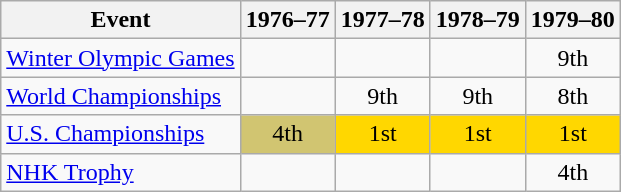<table class="wikitable">
<tr>
<th>Event</th>
<th>1976–77</th>
<th>1977–78</th>
<th>1978–79</th>
<th>1979–80</th>
</tr>
<tr>
<td><a href='#'>Winter Olympic Games</a></td>
<td></td>
<td></td>
<td></td>
<td align="center">9th</td>
</tr>
<tr>
<td><a href='#'>World Championships</a></td>
<td></td>
<td align="center">9th</td>
<td align="center">9th</td>
<td align="center">8th</td>
</tr>
<tr>
<td><a href='#'>U.S. Championships</a></td>
<td align="center" bgcolor="d1c571">4th</td>
<td align="center" bgcolor="gold">1st</td>
<td align="center" bgcolor="gold">1st</td>
<td align="center" bgcolor="gold">1st</td>
</tr>
<tr>
<td><a href='#'>NHK Trophy</a></td>
<td></td>
<td></td>
<td></td>
<td align="center">4th</td>
</tr>
</table>
